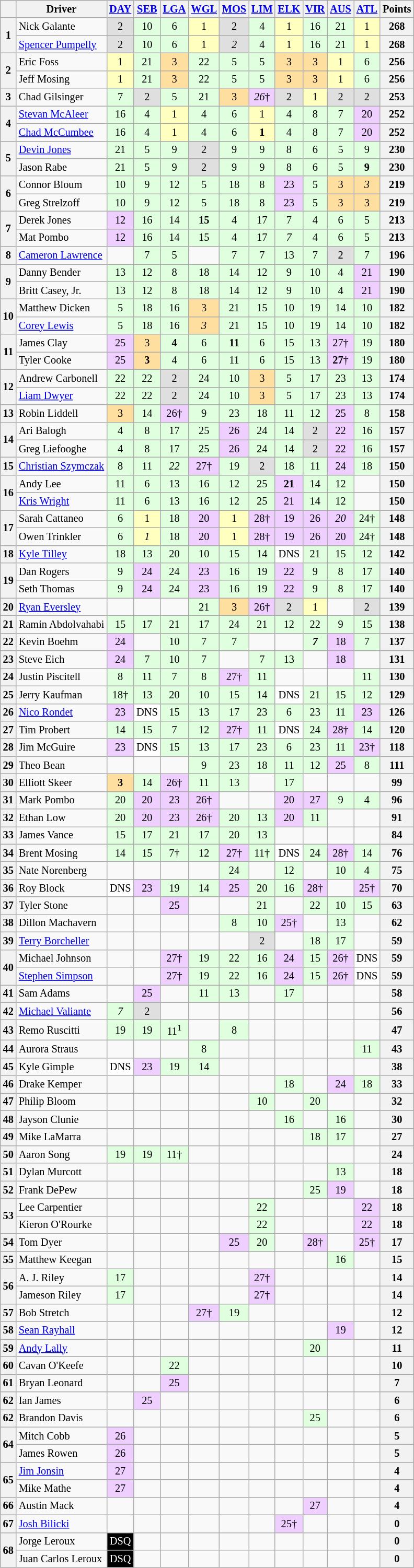<table class="wikitable" style="font-size:85%; text-align:center">
<tr style="background:#f9f9f9; vertical-align:top;">
<th valign=middle></th>
<th valign=middle>Driver</th>
<th><a href='#'>DAY</a></th>
<th><a href='#'>SEB</a></th>
<th><a href='#'>LGA</a></th>
<th><a href='#'>WGL</a></th>
<th><a href='#'>MOS</a></th>
<th><a href='#'>LIM</a></th>
<th><a href='#'>ELK</a></th>
<th><a href='#'>VIR</a></th>
<th><a href='#'>AUS</a></th>
<th><a href='#'>ATL</a></th>
<th valign=middle>Points</th>
</tr>
<tr>
<th rowspan=2>1</th>
<td align=left> Nick Galante</td>
<td style="background:#dfdfdf;">2</td>
<td style="background:#dfffdf;">10</td>
<td style="background:#dfffdf;">6</td>
<td style="background:#ffffbf;">1</td>
<td style="background:#dfdfdf;">2</td>
<td style="background:#dfffdf;">4</td>
<td style="background:#ffffbf;">1</td>
<td style="background:#dfffdf;">16</td>
<td style="background:#dfffdf;">21</td>
<td style="background:#ffffbf;">1</td>
<th>268</th>
</tr>
<tr>
<td align=left> <a href='#'>Spencer Pumpelly</a></td>
<td style="background:#dfdfdf;">2</td>
<td style="background:#dfffdf;">10</td>
<td style="background:#dfffdf;">6</td>
<td style="background:#ffffbf;">1</td>
<td style="background:#dfdfdf;"><em>2</em></td>
<td style="background:#dfffdf;">4</td>
<td style="background:#ffffbf;">1</td>
<td style="background:#dfffdf;">16</td>
<td style="background:#dfffdf;">21</td>
<td style="background:#ffffbf;">1</td>
<th>268</th>
</tr>
<tr>
<th rowspan=2>2</th>
<td align=left> Eric Foss</td>
<td style="background:#ffffbf;">1</td>
<td style="background:#dfffdf;">21</td>
<td style="background:#ffdf9f;">3</td>
<td style="background:#dfffdf;">22</td>
<td style="background:#dfffdf;">5</td>
<td style="background:#dfffdf;">5</td>
<td style="background:#ffdf9f;">3</td>
<td style="background:#ffdf9f;">3</td>
<td style="background:#ffffbf;">1</td>
<td style="background:#dfffdf;">6</td>
<th>256</th>
</tr>
<tr>
<td align=left> Jeff Mosing</td>
<td style="background:#ffffbf;">1</td>
<td style="background:#dfffdf;">21</td>
<td style="background:#ffdf9f;">3</td>
<td style="background:#dfffdf;">22</td>
<td style="background:#dfffdf;">5</td>
<td style="background:#dfffdf;">5</td>
<td style="background:#ffdf9f;">3</td>
<td style="background:#ffdf9f;">3</td>
<td style="background:#ffffbf;">1</td>
<td style="background:#dfffdf;">6</td>
<th>256</th>
</tr>
<tr>
<th>3</th>
<td align=left> Chad Gilsinger</td>
<td style="background:#dfffdf;">7</td>
<td style="background:#dfdfdf;">2</td>
<td style="background:#dfffdf;">5</td>
<td style="background:#dfffdf;">21</td>
<td style="background:#ffdf9f;">3</td>
<td style="background:#efcfff;"><em>26</em>†</td>
<td style="background:#dfdfdf;">2</td>
<td style="background:#ffffbf;">1</td>
<td style="background:#dfdfdf;">2</td>
<td style="background:#dfdfdf;">2</td>
<th>253</th>
</tr>
<tr>
<th rowspan=2>4</th>
<td align=left> <a href='#'>Stevan McAleer</a></td>
<td style="background:#dfffdf;">16</td>
<td style="background:#dfffdf;">4</td>
<td style="background:#ffffbf;">1</td>
<td style="background:#dfffdf;">4</td>
<td style="background:#dfffdf;">6</td>
<td style="background:#ffffbf;">1</td>
<td style="background:#dfffdf;">4</td>
<td style="background:#dfffdf;">8</td>
<td style="background:#dfffdf;">7</td>
<td style="background:#efcfff;">20</td>
<th>252</th>
</tr>
<tr>
<td align=left> <a href='#'>Chad McCumbee</a></td>
<td style="background:#dfffdf;">16</td>
<td style="background:#dfffdf;">4</td>
<td style="background:#ffffbf;">1</td>
<td style="background:#dfffdf;">4</td>
<td style="background:#dfffdf;">6</td>
<td style="background:#ffffbf;"><strong>1</strong></td>
<td style="background:#dfffdf;">4</td>
<td style="background:#dfffdf;">8</td>
<td style="background:#dfffdf;">7</td>
<td style="background:#efcfff;">20</td>
<th>252</th>
</tr>
<tr>
<th rowspan=2>5</th>
<td align=left> <a href='#'>Devin Jones</a></td>
<td style="background:#dfffdf;">21</td>
<td style="background:#dfffdf;">5</td>
<td style="background:#dfffdf;">9</td>
<td style="background:#dfdfdf;">2</td>
<td style="background:#dfffdf;">9</td>
<td style="background:#dfffdf;">9</td>
<td style="background:#dfffdf;">8</td>
<td style="background:#dfffdf;">6</td>
<td style="background:#dfffdf;">5</td>
<td style="background:#dfffdf;">9</td>
<th>230</th>
</tr>
<tr>
<td align=left> Jason Rabe</td>
<td style="background:#dfffdf;">21</td>
<td style="background:#dfffdf;">5</td>
<td style="background:#dfffdf;">9</td>
<td style="background:#dfdfdf;">2</td>
<td style="background:#dfffdf;">9</td>
<td style="background:#dfffdf;">9</td>
<td style="background:#dfffdf;">8</td>
<td style="background:#dfffdf;">6</td>
<td style="background:#dfffdf;">5</td>
<td style="background:#dfffdf;"><strong>9</strong></td>
<th>230</th>
</tr>
<tr>
<th rowspan=2>6</th>
<td align=left> Connor Bloum</td>
<td style="background:#dfffdf;">10</td>
<td style="background:#dfffdf;">9</td>
<td style="background:#dfffdf;">12</td>
<td style="background:#dfffdf;">5</td>
<td style="background:#dfffdf;">18</td>
<td style="background:#dfffdf;">8</td>
<td style="background:#efcfff;">23</td>
<td style="background:#dfffdf;">5</td>
<td style="background:#ffdf9f;">3</td>
<td style="background:#ffdf9f;"><em>3</em></td>
<th>219</th>
</tr>
<tr>
<td align=left> Greg Strelzoff</td>
<td style="background:#dfffdf;">10</td>
<td style="background:#dfffdf;">9</td>
<td style="background:#dfffdf;">12</td>
<td style="background:#dfffdf;">5</td>
<td style="background:#dfffdf;">18</td>
<td style="background:#dfffdf;">8</td>
<td style="background:#efcfff;">23</td>
<td style="background:#dfffdf;">5</td>
<td style="background:#ffdf9f;">3</td>
<td style="background:#ffdf9f;">3</td>
<th>219</th>
</tr>
<tr>
<th rowspan=2>7</th>
<td align=left> Derek Jones</td>
<td style="background:#efcfff;">12</td>
<td style="background:#dfffdf;">16</td>
<td style="background:#dfffdf;">14</td>
<td style="background:#dfffdf;"><strong>15</strong></td>
<td style="background:#dfffdf;">4</td>
<td style="background:#dfffdf;">17</td>
<td style="background:#dfffdf;">7</td>
<td style="background:#dfffdf;">4</td>
<td style="background:#dfffdf;">6</td>
<td style="background:#dfffdf;">5</td>
<th>213</th>
</tr>
<tr>
<td align=left> Mat Pombo</td>
<td style="background:#efcfff;">12</td>
<td style="background:#dfffdf;">16</td>
<td style="background:#dfffdf;">14</td>
<td style="background:#dfffdf;">15</td>
<td style="background:#dfffdf;">4</td>
<td style="background:#dfffdf;">17</td>
<td style="background:#dfffdf;"><em>7</em></td>
<td style="background:#dfffdf;">4</td>
<td style="background:#dfffdf;">6</td>
<td style="background:#dfffdf;">5</td>
<th>213</th>
</tr>
<tr>
<th>8</th>
<td align=left> <a href='#'>Cameron Lawrence</a></td>
<td></td>
<td style="background:#dfffdf;">7</td>
<td style="background:#dfffdf;">5</td>
<td></td>
<td style="background:#dfffdf;">7</td>
<td style="background:#dfffdf;">7</td>
<td style="background:#dfffdf;">13</td>
<td style="background:#dfffdf;">7</td>
<td style="background:#dfdfdf;">2</td>
<td style="background:#dfffdf;">7</td>
<th>196</th>
</tr>
<tr>
<th rowspan=2>9</th>
<td align=left> Danny Bender</td>
<td style="background:#dfffdf;">13</td>
<td style="background:#dfffdf;">12</td>
<td style="background:#dfffdf;">8</td>
<td style="background:#dfffdf;">18</td>
<td style="background:#dfffdf;">14</td>
<td style="background:#dfffdf;">12</td>
<td style="background:#dfffdf;">9</td>
<td style="background:#dfffdf;">10</td>
<td style="background:#dfffdf;">4</td>
<td style="background:#efcfff;">21</td>
<th>190</th>
</tr>
<tr>
<td align=left> Britt Casey, Jr.</td>
<td style="background:#dfffdf;">13</td>
<td style="background:#dfffdf;">12</td>
<td style="background:#dfffdf;">8</td>
<td style="background:#dfffdf;">18</td>
<td style="background:#dfffdf;">14</td>
<td style="background:#dfffdf;">12</td>
<td style="background:#dfffdf;">9</td>
<td style="background:#dfffdf;">10</td>
<td style="background:#dfffdf;">4</td>
<td style="background:#efcfff;">21</td>
<th>190</th>
</tr>
<tr>
<th rowspan=2>10</th>
<td align=left> Matthew Dicken</td>
<td style="background:#dfffdf;">5</td>
<td style="background:#dfffdf;">18</td>
<td style="background:#dfffdf;">16</td>
<td style="background:#ffdf9f;">3</td>
<td style="background:#dfffdf;">21</td>
<td style="background:#dfffdf;">15</td>
<td style="background:#dfffdf;">10</td>
<td style="background:#dfffdf;">19</td>
<td style="background:#dfffdf;">14</td>
<td style="background:#dfffdf;">10</td>
<th>182</th>
</tr>
<tr>
<td align=left> <a href='#'>Corey Lewis</a></td>
<td style="background:#dfffdf;">5</td>
<td style="background:#dfffdf;">18</td>
<td style="background:#dfffdf;">16</td>
<td style="background:#ffdf9f;"><em>3</em></td>
<td style="background:#dfffdf;">21</td>
<td style="background:#dfffdf;">15</td>
<td style="background:#dfffdf;">10</td>
<td style="background:#dfffdf;">19</td>
<td style="background:#dfffdf;">14</td>
<td style="background:#dfffdf;">10</td>
<th>182</th>
</tr>
<tr>
<th rowspan=2>11</th>
<td align=left> James Clay</td>
<td style="background:#efcfff;">25</td>
<td style="background:#ffdf9f;">3</td>
<td style="background:#dfffdf;"><strong>4</strong></td>
<td style="background:#dfffdf;">6</td>
<td style="background:#dfffdf;"><strong>11</strong></td>
<td style="background:#dfffdf;">6</td>
<td style="background:#dfffdf;">15</td>
<td style="background:#dfffdf;">13</td>
<td style="background:#efcfff;">27†</td>
<td style="background:#dfffdf;">19</td>
<th>180</th>
</tr>
<tr>
<td align=left> Tyler Cooke</td>
<td style="background:#efcfff;">25</td>
<td style="background:#ffdf9f;"><strong>3</strong></td>
<td style="background:#dfffdf;">4</td>
<td style="background:#dfffdf;">6</td>
<td style="background:#dfffdf;">11</td>
<td style="background:#dfffdf;">6</td>
<td style="background:#dfffdf;">15</td>
<td style="background:#dfffdf;">13</td>
<td style="background:#efcfff;"><strong>27</strong>†</td>
<td style="background:#dfffdf;">19</td>
<th>180</th>
</tr>
<tr>
<th rowspan=2>12</th>
<td align=left> Andrew Carbonell</td>
<td style="background:#dfffdf;">22</td>
<td style="background:#dfffdf;">22</td>
<td style="background:#dfdfdf;">2</td>
<td style="background:#dfffdf;">24</td>
<td style="background:#dfffdf;">10</td>
<td style="background:#ffdf9f;">3</td>
<td style="background:#dfffdf;">5</td>
<td style="background:#dfffdf;">17</td>
<td style="background:#dfffdf;">23</td>
<td style="background:#dfffdf;">13</td>
<th>174</th>
</tr>
<tr>
<td align=left> <a href='#'>Liam Dwyer</a></td>
<td style="background:#dfffdf;">22</td>
<td style="background:#dfffdf;">22</td>
<td style="background:#dfdfdf;">2</td>
<td style="background:#dfffdf;">24</td>
<td style="background:#dfffdf;">10</td>
<td style="background:#ffdf9f;">3</td>
<td style="background:#dfffdf;">5</td>
<td style="background:#dfffdf;">17</td>
<td style="background:#dfffdf;">23</td>
<td style="background:#dfffdf;">13</td>
<th>174</th>
</tr>
<tr>
<th>13</th>
<td align=left> Robin Liddell</td>
<td style="background:#ffdf9f;">3</td>
<td style="background:#dfffdf;">14</td>
<td style="background:#efcfff;">26†</td>
<td style="background:#dfffdf;">9</td>
<td style="background:#dfffdf;">23</td>
<td style="background:#dfffdf;">18</td>
<td style="background:#dfffdf;">11</td>
<td style="background:#dfffdf;">12</td>
<td style="background:#efcfff;">25</td>
<td style="background:#dfffdf;">8</td>
<th>158</th>
</tr>
<tr>
<th rowspan=2>14</th>
<td align=left> Ari Balogh</td>
<td style="background:#dfffdf;">4</td>
<td style="background:#dfffdf;">8</td>
<td style="background:#dfffdf;">17</td>
<td style="background:#dfffdf;">25</td>
<td style="background:#efcfff;">26</td>
<td style="background:#dfffdf;">24</td>
<td style="background:#dfffdf;">14</td>
<td style="background:#dfdfdf;">2</td>
<td style="background:#efcfff;">22</td>
<td style="background:#dfffdf;">16</td>
<th>157</th>
</tr>
<tr>
<td align=left> Greg Liefooghe</td>
<td style="background:#dfffdf;">4</td>
<td style="background:#dfffdf;">8</td>
<td style="background:#dfffdf;">17</td>
<td style="background:#dfffdf;">25</td>
<td style="background:#efcfff;">26</td>
<td style="background:#dfffdf;">24</td>
<td style="background:#dfffdf;">14</td>
<td style="background:#dfdfdf;">2</td>
<td style="background:#efcfff;">22</td>
<td style="background:#dfffdf;">16</td>
<th>157</th>
</tr>
<tr>
<th>15</th>
<td align=left> <a href='#'>Christian Szymczak</a></td>
<td style="background:#dfffdf;">8</td>
<td style="background:#dfffdf;">11</td>
<td style="background:#dfffdf;"><em>22</em></td>
<td style="background:#efcfff;">27†</td>
<td style="background:#dfffdf;">19</td>
<td style="background:#dfdfdf;">2</td>
<td style="background:#dfffdf;">18</td>
<td style="background:#dfffdf;">11</td>
<td style="background:#efcfff;">24</td>
<td style="background:#dfffdf;">18</td>
<th>150</th>
</tr>
<tr>
<th rowspan=2>16</th>
<td align=left> Andy Lee</td>
<td style="background:#dfffdf;">11</td>
<td style="background:#dfffdf;">6</td>
<td style="background:#dfffdf;">13</td>
<td style="background:#dfffdf;">16</td>
<td style="background:#dfffdf;">12</td>
<td style="background:#dfffdf;">25</td>
<td style="background:#efcfff;"><strong>21</strong></td>
<td style="background:#dfffdf;">14</td>
<td style="background:#dfffdf;">12</td>
<td></td>
<th>150</th>
</tr>
<tr>
<td align=left> <a href='#'>Kris Wright</a></td>
<td style="background:#dfffdf;">11</td>
<td style="background:#dfffdf;">6</td>
<td style="background:#dfffdf;">13</td>
<td style="background:#dfffdf;">16</td>
<td style="background:#dfffdf;">12</td>
<td style="background:#dfffdf;">25</td>
<td style="background:#efcfff;">21</td>
<td style="background:#dfffdf;">14</td>
<td style="background:#dfffdf;">12</td>
<td></td>
<th>150</th>
</tr>
<tr>
<th rowspan=2>17</th>
<td align=left> Sarah Cattaneo</td>
<td style="background:#dfffdf;">6</td>
<td style="background:#ffffbf;">1</td>
<td style="background:#dfffdf;">18</td>
<td style="background:#efcfff;">20</td>
<td style="background:#ffffbf;">1</td>
<td style="background:#efcfff;">28†</td>
<td style="background:#efcfff;">19</td>
<td style="background:#efcfff;">26</td>
<td style="background:#efcfff;"><em>20</em></td>
<td style="background:#dfffdf;">24†</td>
<th>148</th>
</tr>
<tr>
<td align=left> Owen Trinkler</td>
<td style="background:#dfffdf;">6</td>
<td style="background:#ffffbf;"><em>1</em></td>
<td style="background:#dfffdf;">18</td>
<td style="background:#efcfff;">20</td>
<td style="background:#ffffbf;">1</td>
<td style="background:#efcfff;">28†</td>
<td style="background:#efcfff;">19</td>
<td style="background:#efcfff;">26</td>
<td style="background:#efcfff;">20</td>
<td style="background:#dfffdf;">24†</td>
<th>148</th>
</tr>
<tr>
<th>18</th>
<td align=left> <a href='#'>Kyle Tilley</a></td>
<td style="background:#dfffdf;">18</td>
<td style="background:#dfffdf;">13</td>
<td style="background:#dfffdf;">20</td>
<td style="background:#dfffdf;">10</td>
<td style="background:#dfffdf;">15</td>
<td style="background:#dfffdf;">14</td>
<td style="background:#ffffff;">DNS</td>
<td style="background:#dfffdf;">21</td>
<td style="background:#dfffdf;">15</td>
<td style="background:#dfffdf;">12</td>
<th>142</th>
</tr>
<tr>
<th rowspan=2>19</th>
<td align=left> Dan Rogers</td>
<td style="background:#dfffdf;">9</td>
<td style="background:#efcfff;">24</td>
<td style="background:#dfffdf;">24</td>
<td style="background:#efcfff;">23</td>
<td style="background:#dfffdf;">16</td>
<td style="background:#dfffdf;">19</td>
<td style="background:#efcfff;">22</td>
<td style="background:#dfffdf;">9</td>
<td style="background:#dfffdf;">8</td>
<td style="background:#dfffdf;">17</td>
<th>140</th>
</tr>
<tr>
<td align=left> Seth Thomas</td>
<td style="background:#dfffdf;">9</td>
<td style="background:#efcfff;">24</td>
<td style="background:#dfffdf;">24</td>
<td style="background:#efcfff;">23</td>
<td style="background:#dfffdf;">16</td>
<td style="background:#dfffdf;">19</td>
<td style="background:#efcfff;">22</td>
<td style="background:#dfffdf;">9</td>
<td style="background:#dfffdf;">8</td>
<td style="background:#dfffdf;">17</td>
<th>140</th>
</tr>
<tr>
<th>20</th>
<td align=left> <a href='#'>Ryan Eversley</a></td>
<td></td>
<td></td>
<td></td>
<td style="background:#dfffdf;">21</td>
<td style="background:#ffdf9f;">3</td>
<td style="background:#efcfff;">26†</td>
<td style="background:#dfdfdf;">2</td>
<td style="background:#ffffbf;">1</td>
<td></td>
<td style="background:#dfdfdf;">2</td>
<th>139</th>
</tr>
<tr>
<th>21</th>
<td align=left> Ramin Abdolvahabi</td>
<td style="background:#dfffdf;">15</td>
<td style="background:#dfffdf;">17</td>
<td style="background:#dfffdf;">21</td>
<td style="background:#dfffdf;">17</td>
<td style="background:#dfffdf;">24</td>
<td style="background:#dfffdf;">21</td>
<td style="background:#dfffdf;">12</td>
<td style="background:#dfffdf;">22</td>
<td style="background:#dfffdf;">9</td>
<td style="background:#dfffdf;">15</td>
<th>138</th>
</tr>
<tr>
<th>22</th>
<td align=left> Kevin Boehm</td>
<td style="background:#efcfff;">24</td>
<td></td>
<td style="background:#dfffdf;">10</td>
<td style="background:#dfffdf;">7</td>
<td style="background:#dfffdf;">7</td>
<td></td>
<td></td>
<td style="background:#dfffdf;"><strong><em>7</em></strong></td>
<td style="background:#efcfff;">18</td>
<td style="background:#dfffdf;">7</td>
<th>137</th>
</tr>
<tr>
<th>23</th>
<td align=left> Steve Eich</td>
<td style="background:#efcfff;">24</td>
<td style="background:#dfffdf;">7</td>
<td style="background:#dfffdf;">10</td>
<td style="background:#dfffdf;">7</td>
<td></td>
<td style="background:#dfffdf;">7</td>
<td style="background:#dfffdf;">13</td>
<td></td>
<td style="background:#efcfff;">18</td>
<td></td>
<th>131</th>
</tr>
<tr>
<th>24</th>
<td align=left> Justin Piscitell</td>
<td style="background:#dfffdf;">8</td>
<td style="background:#dfffdf;">11</td>
<td style="background:#dfffdf;">7</td>
<td style="background:#dfffdf;">8</td>
<td style="background:#efcfff;">27†</td>
<td style="background:#dfffdf;">11</td>
<td></td>
<td></td>
<td></td>
<td style="background:#dfffdf;">11</td>
<th>130</th>
</tr>
<tr>
<th>25</th>
<td align=left> Jerry Kaufman</td>
<td style="background:#dfffdf;">18†</td>
<td style="background:#dfffdf;">13</td>
<td style="background:#dfffdf;">20</td>
<td style="background:#dfffdf;">10</td>
<td style="background:#dfffdf;">15</td>
<td style="background:#dfffdf;">14</td>
<td style="background:#ffffff;">DNS</td>
<td style="background:#dfffdf;">21</td>
<td style="background:#dfffdf;">15</td>
<td style="background:#dfffdf;">12</td>
<th>129</th>
</tr>
<tr>
<th>26</th>
<td align=left> <a href='#'>Nico Rondet</a></td>
<td style="background:#efcfff;">23</td>
<td style="background:#ffffff;">DNS</td>
<td style="background:#dfffdf;">15</td>
<td style="background:#dfffdf;">13</td>
<td style="background:#dfffdf;">17</td>
<td style="background:#dfffdf;">23</td>
<td style="background:#dfffdf;">6</td>
<td style="background:#dfffdf;">23</td>
<td style="background:#dfffdf;">11</td>
<td style="background:#efcfff;">23</td>
<th>126</th>
</tr>
<tr>
<th>27</th>
<td align=left> Tim Probert</td>
<td style="background:#dfffdf;">14</td>
<td style="background:#dfffdf;">15</td>
<td style="background:#dfffdf;">7</td>
<td style="background:#dfffdf;">12</td>
<td style="background:#efcfff;">27†</td>
<td style="background:#dfffdf;">11</td>
<td style="background:#ffffff;">DNS</td>
<td style="background:#dfffdf;">24</td>
<td style="background:#efcfff;">28†</td>
<td style="background:#dfffdf;">14</td>
<th>120</th>
</tr>
<tr>
<th>28</th>
<td align=left> Jim McGuire</td>
<td style="background:#efcfff;">23</td>
<td style="background:#ffffff;">DNS</td>
<td style="background:#dfffdf;">15</td>
<td style="background:#dfffdf;">13</td>
<td style="background:#dfffdf;">17</td>
<td style="background:#dfffdf;">23</td>
<td style="background:#dfffdf;">6</td>
<td style="background:#dfffdf;">23</td>
<td style="background:#dfffdf;">11</td>
<td style="background:#efcfff;">23†</td>
<th>118</th>
</tr>
<tr>
<th>29</th>
<td align=left> Theo Bean</td>
<td></td>
<td></td>
<td></td>
<td style="background:#dfffdf;">9</td>
<td style="background:#dfffdf;">23</td>
<td style="background:#dfffdf;">18</td>
<td style="background:#dfffdf;">11</td>
<td style="background:#dfffdf;">12</td>
<td style="background:#efcfff;">25</td>
<td style="background:#dfffdf;">8</td>
<th>111</th>
</tr>
<tr>
<th>30</th>
<td align=left> Elliott Skeer</td>
<td style="background:#ffdf9f;"><strong>3</strong></td>
<td style="background:#dfffdf;">14</td>
<td style="background:#efcfff;">26†</td>
<td style="background:#dfffdf;">11</td>
<td style="background:#dfffdf;">13</td>
<td></td>
<td style="background:#dfffdf;">17</td>
<td></td>
<td></td>
<td></td>
<th>99</th>
</tr>
<tr>
<th>31</th>
<td align=left> Mark Pombo</td>
<td style="background:#dfffdf;">20</td>
<td style="background:#efcfff;">20</td>
<td style="background:#efcfff;">23</td>
<td style="background:#efcfff;">26†</td>
<td></td>
<td></td>
<td style="background:#efcfff;">20</td>
<td style="background:#efcfff;">27</td>
<td style="background:#dfffdf;">9</td>
<td style="background:#dfffdf;">4</td>
<th>96</th>
</tr>
<tr>
<th>32</th>
<td align=left> Ethan Low</td>
<td style="background:#dfffdf;">20</td>
<td style="background:#efcfff;">20</td>
<td style="background:#efcfff;">23</td>
<td style="background:#efcfff;">26†</td>
<td style="background:#dfffdf;">20</td>
<td style="background:#dfffdf;">13</td>
<td style="background:#efcfff;">20</td>
<td style="background:#dfffdf;">11</td>
<td></td>
<td></td>
<th>91</th>
</tr>
<tr>
<th>33</th>
<td align=left> James Vance</td>
<td style="background:#dfffdf;">15</td>
<td style="background:#dfffdf;">17</td>
<td style="background:#dfffdf;">21</td>
<td style="background:#dfffdf;">17</td>
<td style="background:#dfffdf;">20</td>
<td style="background:#dfffdf;">13</td>
<td></td>
<td></td>
<td></td>
<td></td>
<th>84</th>
</tr>
<tr>
<th>34</th>
<td align=left> Brent Mosing</td>
<td style="background:#dfffdf;">14</td>
<td style="background:#dfffdf;">15</td>
<td style="background:#dfffdf;">7†</td>
<td style="background:#dfffdf;">12</td>
<td style="background:#efcfff;">27†</td>
<td style="background:#dfffdf;">11†</td>
<td style="background:#ffffff;">DNS</td>
<td style="background:#dfffdf;">24</td>
<td style="background:#efcfff;">28†</td>
<td style="background:#dfffdf;">14</td>
<th>76</th>
</tr>
<tr>
<th>35</th>
<td align=left> Nate Norenberg</td>
<td></td>
<td></td>
<td></td>
<td></td>
<td style="background:#dfffdf;">24</td>
<td></td>
<td style="background:#dfffdf;">12</td>
<td></td>
<td style="background:#dfffdf;">10</td>
<td style="background:#dfffdf;">4</td>
<th>75</th>
</tr>
<tr>
<th>36</th>
<td align=left> Roy Block</td>
<td style="background:#ffffff;">DNS</td>
<td style="background:#efcfff;">23</td>
<td style="background:#dfffdf;">19</td>
<td style="background:#dfffdf;">14</td>
<td style="background:#efcfff;">25</td>
<td style="background:#dfffdf;">20</td>
<td style="background:#dfffdf;">16</td>
<td style="background:#efcfff;">28†</td>
<td></td>
<td style="background:#efcfff;">25†</td>
<th>70</th>
</tr>
<tr>
<th>37</th>
<td align=left> Tyler Stone</td>
<td></td>
<td></td>
<td style="background:#efcfff;">25</td>
<td></td>
<td></td>
<td style="background:#dfffdf;">21</td>
<td></td>
<td style="background:#dfffdf;">22</td>
<td style="background:#dfffdf;">10</td>
<td style="background:#dfffdf;">15</td>
<th>63</th>
</tr>
<tr>
<th>38</th>
<td align=left> Dillon Machavern</td>
<td></td>
<td></td>
<td></td>
<td></td>
<td style="background:#dfffdf;">8</td>
<td style="background:#dfffdf;">10</td>
<td style="background:#efcfff;">25†</td>
<td></td>
<td style="background:#dfffdf;">13</td>
<td></td>
<th>62</th>
</tr>
<tr>
<th>39</th>
<td align=left> <a href='#'>Terry Borcheller</a></td>
<td></td>
<td></td>
<td></td>
<td></td>
<td></td>
<td style="background:#dfdfdf;">2</td>
<td></td>
<td style="background:#dfffdf;">18</td>
<td style="background:#dfffdf;">17</td>
<td></td>
<th>59</th>
</tr>
<tr>
<th rowspan=2>40</th>
<td align=left> Michael Johnson</td>
<td></td>
<td></td>
<td style="background:#efcfff;">27†</td>
<td style="background:#dfffdf;">19</td>
<td style="background:#dfffdf;">22</td>
<td style="background:#dfffdf;">16</td>
<td style="background:#efcfff;">24</td>
<td style="background:#dfffdf;">15</td>
<td style="background:#efcfff;">26†</td>
<td style="background:#ffffff;">DNS</td>
<th>59</th>
</tr>
<tr>
<td align=left> <a href='#'>Stephen Simpson</a></td>
<td></td>
<td></td>
<td style="background:#efcfff;">27†</td>
<td style="background:#dfffdf;">19</td>
<td style="background:#dfffdf;">22</td>
<td style="background:#dfffdf;">16</td>
<td style="background:#efcfff;">24</td>
<td style="background:#dfffdf;">15</td>
<td style="background:#efcfff;">26†</td>
<td style="background:#ffffff;">DNS</td>
<th>59</th>
</tr>
<tr>
<th>41</th>
<td align=left> Sam Adams</td>
<td></td>
<td style="background:#efcfff;">25</td>
<td></td>
<td style="background:#dfffdf;">11</td>
<td style="background:#dfffdf;">13</td>
<td></td>
<td style="background:#dfffdf;">17</td>
<td></td>
<td></td>
<td></td>
<th>58</th>
</tr>
<tr>
<th>42</th>
<td align=left> <a href='#'>Michael Valiante</a></td>
<td style="background:#dfffdf;"><em>7</em></td>
<td style="background:#dfdfdf;">2</td>
<td></td>
<td></td>
<td></td>
<td></td>
<td></td>
<td></td>
<td></td>
<td></td>
<th>56</th>
</tr>
<tr>
<th>43</th>
<td align=left> Remo Ruscitti</td>
<td style="background:#dfffdf;">19</td>
<td style="background:#dfffdf;">19</td>
<td style="background:#dfffdf;">11<sup>1</sup></td>
<td></td>
<td style="background:#dfffdf;">8</td>
<td></td>
<td></td>
<td></td>
<td></td>
<td></td>
<th>47</th>
</tr>
<tr>
<th>44</th>
<td align=left> Aurora Straus</td>
<td></td>
<td></td>
<td></td>
<td style="background:#dfffdf;">8</td>
<td></td>
<td></td>
<td></td>
<td></td>
<td></td>
<td style="background:#dfffdf;">11</td>
<th>43</th>
</tr>
<tr>
<th>45</th>
<td align=left> Kyle Gimple</td>
<td style="background:#ffffff;">DNS</td>
<td style="background:#efcfff;">23</td>
<td style="background:#dfffdf;">19</td>
<td style="background:#dfffdf;">14</td>
<td></td>
<td></td>
<td></td>
<td></td>
<td></td>
<td></td>
<th>38</th>
</tr>
<tr>
<th>46</th>
<td align=left> Drake Kemper</td>
<td></td>
<td></td>
<td></td>
<td></td>
<td></td>
<td></td>
<td style="background:#dfffdf;">18</td>
<td></td>
<td style="background:#efcfff;">24</td>
<td style="background:#dfffdf;">18</td>
<th>33</th>
</tr>
<tr>
<th>47</th>
<td align=left> Philip Bloom</td>
<td></td>
<td></td>
<td></td>
<td></td>
<td></td>
<td style="background:#dfffdf;">10</td>
<td></td>
<td style="background:#dfffdf;">20</td>
<td></td>
<td></td>
<th>32</th>
</tr>
<tr>
<th>48</th>
<td align=left> Jayson Clunie</td>
<td></td>
<td></td>
<td></td>
<td></td>
<td></td>
<td></td>
<td style="background:#dfffdf;">16</td>
<td></td>
<td style="background:#dfffdf;">16</td>
<td></td>
<th>30</th>
</tr>
<tr>
<th>49</th>
<td align=left> Mike LaMarra</td>
<td></td>
<td></td>
<td></td>
<td></td>
<td></td>
<td></td>
<td></td>
<td style="background:#dfffdf;">18</td>
<td style="background:#dfffdf;">17</td>
<td></td>
<th>27</th>
</tr>
<tr>
<th>50</th>
<td align=left> Aaron Song</td>
<td style="background:#dfffdf;">19</td>
<td style="background:#dfffdf;">19</td>
<td style="background:#dfffdf;">11†</td>
<td></td>
<td></td>
<td></td>
<td></td>
<td></td>
<td></td>
<td></td>
<th>24</th>
</tr>
<tr>
<th>51</th>
<td align=left> Dylan Murcott</td>
<td></td>
<td></td>
<td></td>
<td></td>
<td></td>
<td></td>
<td></td>
<td></td>
<td style="background:#dfffdf;">13</td>
<td></td>
<th>18</th>
</tr>
<tr>
<th>52</th>
<td align=left> Frank DePew</td>
<td></td>
<td></td>
<td></td>
<td></td>
<td></td>
<td></td>
<td></td>
<td style="background:#dfffdf;">25</td>
<td style="background:#efcfff;">19</td>
<td></td>
<th>18</th>
</tr>
<tr>
<th rowspan=2>53</th>
<td align=left> Lee Carpentier</td>
<td></td>
<td></td>
<td></td>
<td></td>
<td></td>
<td style="background:#dfffdf;">22</td>
<td></td>
<td></td>
<td></td>
<td style="background:#efcfff;">22</td>
<th>18</th>
</tr>
<tr>
<td align=left> Kieron O'Rourke</td>
<td></td>
<td></td>
<td></td>
<td></td>
<td></td>
<td style="background:#dfffdf;">22</td>
<td></td>
<td></td>
<td></td>
<td style="background:#efcfff;">22</td>
<th>18</th>
</tr>
<tr>
<th>54</th>
<td align=left> Tom Dyer</td>
<td></td>
<td></td>
<td></td>
<td></td>
<td style="background:#efcfff;">25</td>
<td style="background:#dfffdf;">20</td>
<td></td>
<td style="background:#efcfff;">28†</td>
<td></td>
<td style="background:#efcfff;">25†</td>
<th>17</th>
</tr>
<tr>
<th>55</th>
<td align=left> Matthew Keegan</td>
<td></td>
<td></td>
<td></td>
<td></td>
<td></td>
<td></td>
<td></td>
<td></td>
<td style="background:#dfffdf;">16</td>
<td></td>
<th>15</th>
</tr>
<tr>
<th rowspan=2>56</th>
<td align=left> A. J. Riley</td>
<td style="background:#dfffdf;">17</td>
<td></td>
<td></td>
<td></td>
<td></td>
<td style="background:#efcfff;">27†</td>
<td></td>
<td></td>
<td></td>
<td></td>
<th>14</th>
</tr>
<tr>
<td align=left> Jameson Riley</td>
<td style="background:#dfffdf;">17</td>
<td></td>
<td></td>
<td></td>
<td></td>
<td style="background:#efcfff;">27†</td>
<td></td>
<td></td>
<td></td>
<td></td>
<th>14</th>
</tr>
<tr>
<th>57</th>
<td align=left> Bob Stretch</td>
<td></td>
<td></td>
<td></td>
<td style="background:#efcfff;">27†</td>
<td style="background:#dfffdf;">19</td>
<td></td>
<td></td>
<td></td>
<td></td>
<td></td>
<th>12</th>
</tr>
<tr>
<th>58</th>
<td align=left> <a href='#'>Sean Rayhall</a></td>
<td></td>
<td></td>
<td></td>
<td></td>
<td></td>
<td></td>
<td></td>
<td></td>
<td style="background:#efcfff;">19</td>
<td></td>
<th>12</th>
</tr>
<tr>
<th>59</th>
<td align=left> <a href='#'>Andy Lally</a></td>
<td></td>
<td></td>
<td></td>
<td></td>
<td></td>
<td></td>
<td></td>
<td style="background:#dfffdf;">20</td>
<td></td>
<td></td>
<th>11</th>
</tr>
<tr>
<th>60</th>
<td align=left> Cavan O'Keefe</td>
<td></td>
<td></td>
<td style="background:#dfffdf;">22</td>
<td></td>
<td></td>
<td></td>
<td></td>
<td></td>
<td></td>
<td></td>
<th>10</th>
</tr>
<tr>
<th>61</th>
<td align=left> Bryan Leonard</td>
<td></td>
<td></td>
<td style="background:#efcfff;">25</td>
<td></td>
<td></td>
<td></td>
<td></td>
<td></td>
<td></td>
<td></td>
<th>7</th>
</tr>
<tr>
<th>62</th>
<td align=left> Ian James</td>
<td></td>
<td style="background:#efcfff;">25</td>
<td></td>
<td></td>
<td></td>
<td></td>
<td></td>
<td></td>
<td></td>
<td></td>
<th>6</th>
</tr>
<tr>
<th>62</th>
<td align=left> Brandon Davis</td>
<td></td>
<td></td>
<td></td>
<td></td>
<td></td>
<td></td>
<td></td>
<td style="background:#dfffdf;">25</td>
<td></td>
<td></td>
<th>6</th>
</tr>
<tr>
<th rowspan=2>64</th>
<td align=left> Mitch Cobb</td>
<td style="background:#efcfff;">26</td>
<td></td>
<td></td>
<td></td>
<td></td>
<td></td>
<td></td>
<td></td>
<td></td>
<td></td>
<th>5</th>
</tr>
<tr>
<td align=left> James Rowen</td>
<td style="background:#efcfff;">26</td>
<td></td>
<td></td>
<td></td>
<td></td>
<td></td>
<td></td>
<td></td>
<td></td>
<td></td>
<th>5</th>
</tr>
<tr>
<th rowspan=2>65</th>
<td align=left> <a href='#'>Jim Jonsin</a></td>
<td style="background:#efcfff;">27</td>
<td></td>
<td></td>
<td></td>
<td></td>
<td></td>
<td></td>
<td></td>
<td></td>
<td></td>
<th>4</th>
</tr>
<tr>
<td align=left> Mike Mathe</td>
<td style="background:#efcfff;">27</td>
<td></td>
<td></td>
<td></td>
<td></td>
<td></td>
<td></td>
<td></td>
<td></td>
<td></td>
<th>4</th>
</tr>
<tr>
<th>66</th>
<td align=left> Austin Mack</td>
<td></td>
<td></td>
<td></td>
<td></td>
<td></td>
<td></td>
<td></td>
<td style="background:#efcfff;">27</td>
<td></td>
<td></td>
<th>4</th>
</tr>
<tr>
<th>67</th>
<td align=left> <a href='#'>Josh Bilicki</a></td>
<td></td>
<td></td>
<td></td>
<td></td>
<td></td>
<td></td>
<td style="background:#efcfff;">25†</td>
<td></td>
<td></td>
<td></td>
<th>0</th>
</tr>
<tr>
<th rowspan=2>68</th>
<td align=left> Jorge Leroux</td>
<td style="background:#000000; color:white;">DSQ</td>
<td></td>
<td></td>
<td></td>
<td></td>
<td></td>
<td></td>
<td></td>
<td></td>
<td></td>
<th>0</th>
</tr>
<tr>
<td align=left> Juan Carlos Leroux</td>
<td style="background:#000000; color:white;">DSQ</td>
<td></td>
<td></td>
<td></td>
<td></td>
<td></td>
<td></td>
<td></td>
<td></td>
<td></td>
<th>0</th>
</tr>
</table>
